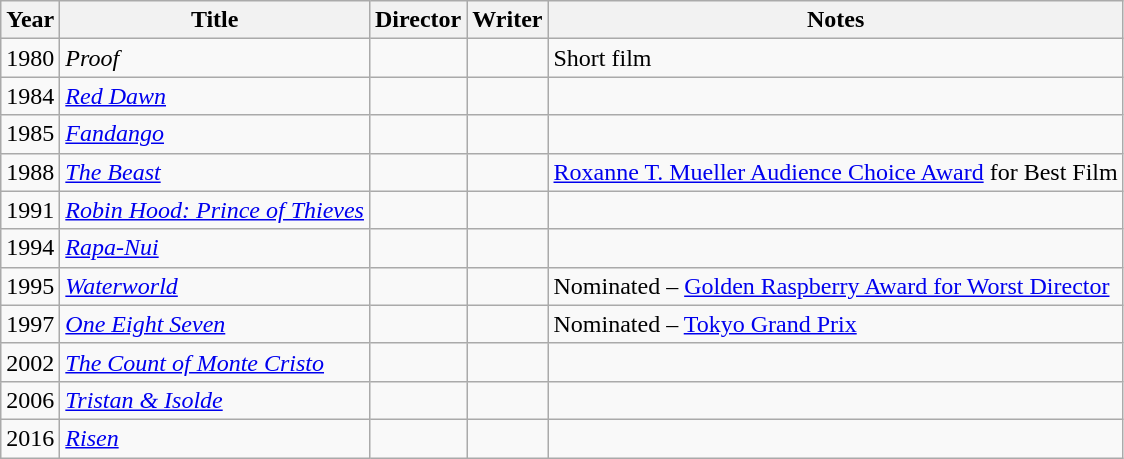<table class="wikitable">
<tr>
<th>Year</th>
<th>Title</th>
<th>Director</th>
<th>Writer</th>
<th>Notes</th>
</tr>
<tr>
<td>1980</td>
<td><em>Proof</em></td>
<td></td>
<td></td>
<td>Short film</td>
</tr>
<tr>
<td>1984</td>
<td><em><a href='#'>Red Dawn</a></em></td>
<td></td>
<td></td>
<td></td>
</tr>
<tr>
<td>1985</td>
<td><em><a href='#'>Fandango</a></em></td>
<td></td>
<td></td>
<td></td>
</tr>
<tr>
<td>1988</td>
<td><em><a href='#'>The Beast</a></em></td>
<td></td>
<td></td>
<td><a href='#'>Roxanne T. Mueller Audience Choice Award</a> for Best Film</td>
</tr>
<tr>
<td>1991</td>
<td><em><a href='#'>Robin Hood: Prince of Thieves</a></em></td>
<td></td>
<td></td>
<td></td>
</tr>
<tr>
<td>1994</td>
<td><em><a href='#'>Rapa-Nui</a></em></td>
<td></td>
<td></td>
<td></td>
</tr>
<tr>
<td>1995</td>
<td><em><a href='#'>Waterworld</a></em></td>
<td></td>
<td></td>
<td>Nominated – <a href='#'>Golden Raspberry Award for Worst Director</a></td>
</tr>
<tr>
<td>1997</td>
<td><em><a href='#'>One Eight Seven</a></em></td>
<td></td>
<td></td>
<td>Nominated – <a href='#'>Tokyo Grand Prix</a></td>
</tr>
<tr>
<td>2002</td>
<td><em><a href='#'>The Count of Monte Cristo</a></em></td>
<td></td>
<td></td>
<td></td>
</tr>
<tr>
<td>2006</td>
<td><em><a href='#'>Tristan & Isolde</a></em></td>
<td></td>
<td></td>
<td></td>
</tr>
<tr>
<td>2016</td>
<td><em><a href='#'>Risen</a></em></td>
<td></td>
<td></td>
<td></td>
</tr>
</table>
